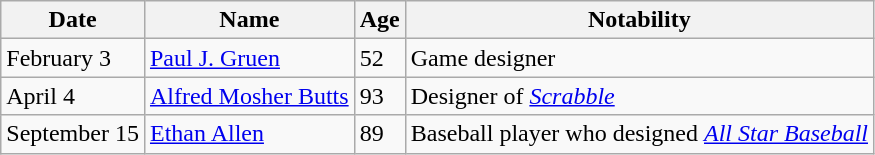<table class="wikitable">
<tr>
<th>Date</th>
<th>Name</th>
<th>Age</th>
<th>Notability</th>
</tr>
<tr>
<td>February 3</td>
<td><a href='#'>Paul J. Gruen</a></td>
<td>52</td>
<td>Game designer</td>
</tr>
<tr>
<td>April 4</td>
<td><a href='#'>Alfred Mosher Butts</a></td>
<td>93</td>
<td>Designer of <em><a href='#'>Scrabble</a></em></td>
</tr>
<tr>
<td>September 15</td>
<td><a href='#'>Ethan Allen</a></td>
<td>89</td>
<td>Baseball player who designed <em><a href='#'>All Star Baseball</a></em></td>
</tr>
</table>
